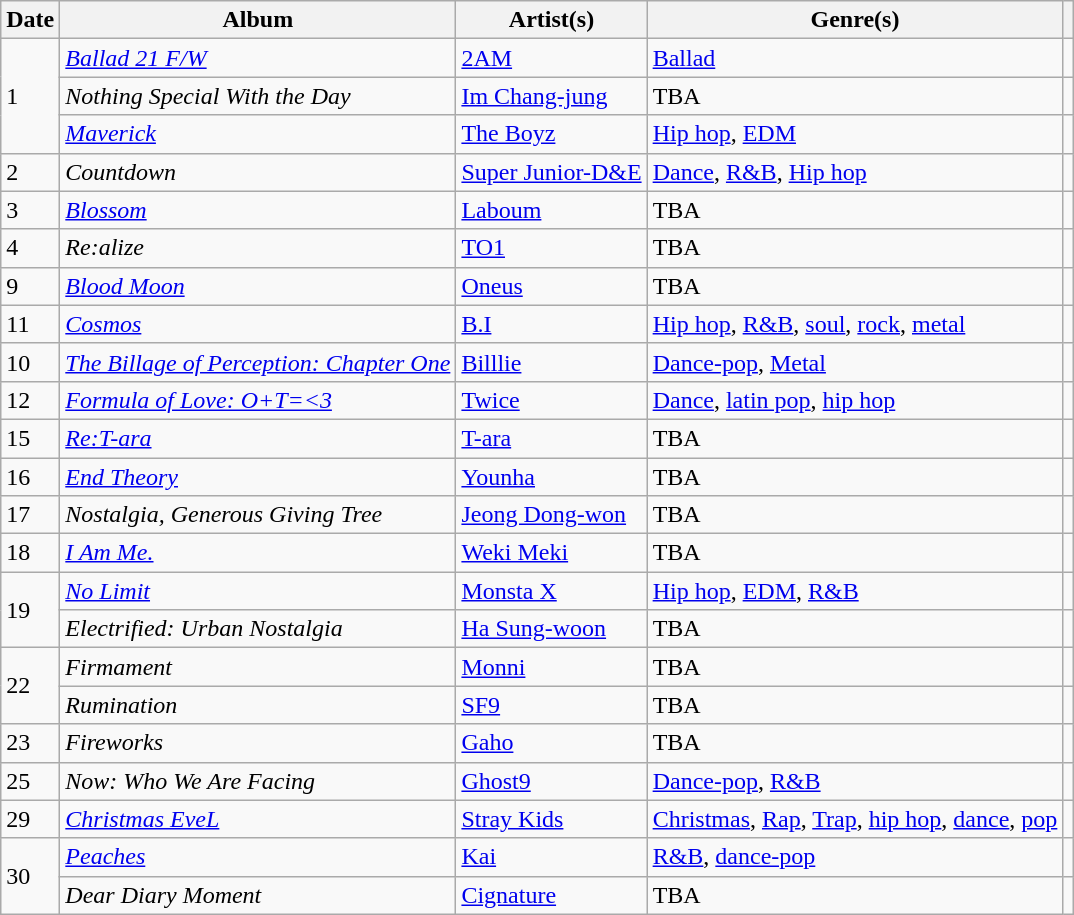<table class="wikitable">
<tr>
<th>Date</th>
<th>Album</th>
<th>Artist(s)</th>
<th>Genre(s)</th>
<th></th>
</tr>
<tr>
<td rowspan="3">1</td>
<td><em><a href='#'>Ballad 21 F/W</a></em></td>
<td><a href='#'>2AM</a></td>
<td><a href='#'>Ballad</a></td>
<td></td>
</tr>
<tr>
<td><em>Nothing Special With the Day</em></td>
<td><a href='#'>Im Chang-jung</a></td>
<td>TBA</td>
<td></td>
</tr>
<tr>
<td><em><a href='#'>Maverick</a></em></td>
<td><a href='#'>The Boyz</a></td>
<td><a href='#'>Hip hop</a>, <a href='#'>EDM</a></td>
<td></td>
</tr>
<tr>
<td>2</td>
<td><em>Countdown</em></td>
<td><a href='#'>Super Junior-D&E</a></td>
<td><a href='#'>Dance</a>, <a href='#'>R&B</a>, <a href='#'>Hip hop</a></td>
<td></td>
</tr>
<tr>
<td>3</td>
<td><em><a href='#'>Blossom</a></em></td>
<td><a href='#'>Laboum</a></td>
<td>TBA</td>
<td></td>
</tr>
<tr>
<td>4</td>
<td><em>Re:alize</em></td>
<td><a href='#'>TO1</a></td>
<td>TBA</td>
<td></td>
</tr>
<tr>
<td>9</td>
<td><em><a href='#'>Blood Moon</a></em></td>
<td><a href='#'>Oneus</a></td>
<td>TBA</td>
<td></td>
</tr>
<tr>
<td>11</td>
<td><em><a href='#'>Cosmos</a></em></td>
<td><a href='#'>B.I</a></td>
<td><a href='#'>Hip hop</a>, <a href='#'>R&B</a>, <a href='#'>soul</a>, <a href='#'>rock</a>, <a href='#'>metal</a></td>
<td></td>
</tr>
<tr>
<td>10</td>
<td><em><a href='#'>The Billage of Perception: Chapter One</a></em></td>
<td><a href='#'>Billlie</a></td>
<td><a href='#'>Dance-pop</a>, <a href='#'>Metal</a></td>
<td></td>
</tr>
<tr>
<td>12</td>
<td><em><a href='#'>Formula of Love: O+T=<3</a></em></td>
<td><a href='#'>Twice</a></td>
<td><a href='#'>Dance</a>, <a href='#'>latin pop</a>, <a href='#'>hip hop</a></td>
<td></td>
</tr>
<tr>
<td>15</td>
<td><em><a href='#'>Re:T-ara</a></em></td>
<td><a href='#'>T-ara</a></td>
<td>TBA</td>
<td></td>
</tr>
<tr>
<td>16</td>
<td><em><a href='#'>End Theory</a></em></td>
<td><a href='#'>Younha</a></td>
<td>TBA</td>
<td></td>
</tr>
<tr>
<td>17</td>
<td><em>Nostalgia, Generous Giving Tree</em></td>
<td><a href='#'>Jeong Dong-won</a></td>
<td>TBA</td>
<td></td>
</tr>
<tr>
<td>18</td>
<td><em><a href='#'>I Am Me.</a></em></td>
<td><a href='#'>Weki Meki</a></td>
<td>TBA</td>
<td></td>
</tr>
<tr>
<td rowspan="2">19</td>
<td><em><a href='#'>No Limit</a></em></td>
<td><a href='#'>Monsta X</a></td>
<td><a href='#'>Hip hop</a>, <a href='#'>EDM</a>, <a href='#'>R&B</a></td>
<td></td>
</tr>
<tr>
<td><em>Electrified: Urban Nostalgia</em></td>
<td><a href='#'>Ha Sung-woon</a></td>
<td>TBA</td>
<td></td>
</tr>
<tr>
<td rowspan="2">22</td>
<td><em>Firmament</em></td>
<td><a href='#'>Monni</a></td>
<td>TBA</td>
<td></td>
</tr>
<tr>
<td><em>Rumination</em></td>
<td><a href='#'>SF9</a></td>
<td>TBA</td>
<td></td>
</tr>
<tr>
<td>23</td>
<td><em>Fireworks</em></td>
<td><a href='#'>Gaho</a></td>
<td>TBA</td>
<td></td>
</tr>
<tr>
<td>25</td>
<td><em>Now: Who We Are Facing</em></td>
<td><a href='#'>Ghost9</a></td>
<td><a href='#'>Dance-pop</a>, <a href='#'>R&B</a></td>
<td></td>
</tr>
<tr>
<td>29</td>
<td><em><a href='#'>Christmas EveL</a></em></td>
<td><a href='#'>Stray Kids</a></td>
<td><a href='#'>Christmas</a>, <a href='#'>Rap</a>, <a href='#'>Trap</a>, <a href='#'>hip hop</a>, <a href='#'>dance</a>, <a href='#'>pop</a></td>
<td></td>
</tr>
<tr>
<td rowspan="2">30</td>
<td><em><a href='#'>Peaches</a></em></td>
<td><a href='#'>Kai</a></td>
<td><a href='#'>R&B</a>, <a href='#'>dance-pop</a></td>
<td></td>
</tr>
<tr>
<td><em>Dear Diary Moment</em></td>
<td><a href='#'>Cignature</a></td>
<td>TBA</td>
<td></td>
</tr>
</table>
